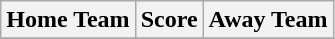<table class="wikitable" style="text-align: center">
<tr>
<th>Home Team</th>
<th>Score</th>
<th>Away Team</th>
</tr>
<tr>
</tr>
</table>
